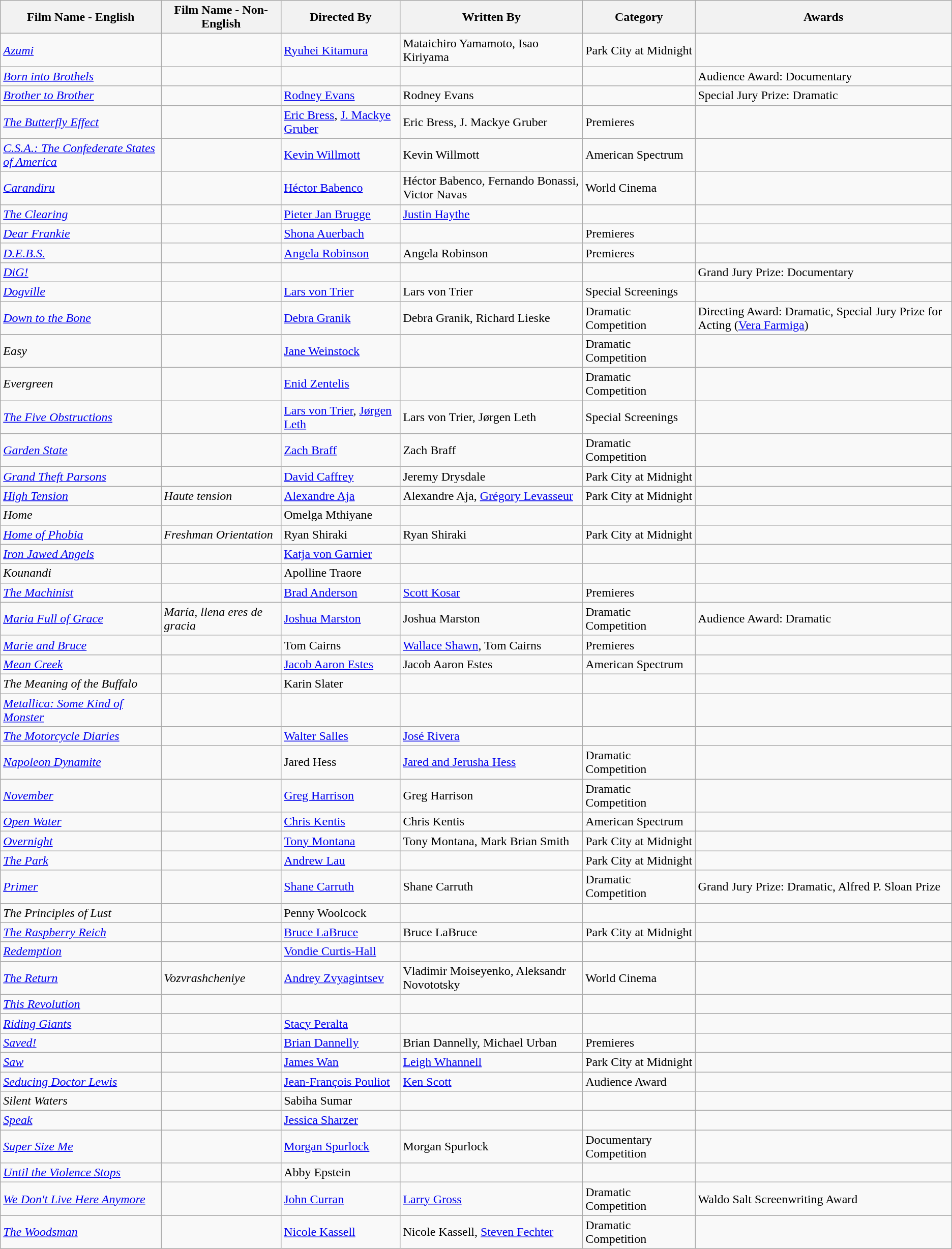<table class="wikitable">
<tr>
<th>Film Name - English</th>
<th>Film Name - Non-English</th>
<th>Directed By</th>
<th>Written By</th>
<th>Category</th>
<th>Awards</th>
</tr>
<tr>
<td><em><a href='#'>Azumi</a></em></td>
<td></td>
<td><a href='#'>Ryuhei Kitamura</a></td>
<td>Mataichiro Yamamoto, Isao Kiriyama</td>
<td>Park City at Midnight</td>
<td></td>
</tr>
<tr>
<td><em><a href='#'>Born into Brothels</a></em></td>
<td></td>
<td></td>
<td></td>
<td></td>
<td>Audience Award: Documentary</td>
</tr>
<tr>
<td><em><a href='#'>Brother to Brother</a></em></td>
<td></td>
<td><a href='#'>Rodney Evans</a></td>
<td>Rodney Evans</td>
<td></td>
<td>Special Jury Prize: Dramatic</td>
</tr>
<tr>
<td><em><a href='#'>The Butterfly Effect</a></em></td>
<td></td>
<td><a href='#'>Eric Bress</a>, <a href='#'>J. Mackye Gruber</a></td>
<td>Eric Bress, J. Mackye Gruber</td>
<td>Premieres</td>
<td></td>
</tr>
<tr>
<td><em><a href='#'>C.S.A.: The Confederate States of America</a></em></td>
<td></td>
<td><a href='#'>Kevin Willmott</a></td>
<td>Kevin Willmott</td>
<td>American Spectrum</td>
<td></td>
</tr>
<tr>
<td><em><a href='#'>Carandiru</a></em></td>
<td></td>
<td><a href='#'>Héctor Babenco</a></td>
<td>Héctor Babenco, Fernando Bonassi, Victor Navas</td>
<td>World Cinema</td>
<td></td>
</tr>
<tr>
<td><em><a href='#'>The Clearing</a></em></td>
<td></td>
<td><a href='#'>Pieter Jan Brugge</a></td>
<td><a href='#'>Justin Haythe</a></td>
<td></td>
<td></td>
</tr>
<tr>
<td><em><a href='#'>Dear Frankie</a></em></td>
<td></td>
<td><a href='#'>Shona Auerbach</a></td>
<td></td>
<td>Premieres</td>
<td></td>
</tr>
<tr>
<td><em><a href='#'>D.E.B.S.</a></em></td>
<td></td>
<td><a href='#'>Angela Robinson</a></td>
<td>Angela Robinson</td>
<td>Premieres</td>
<td></td>
</tr>
<tr>
<td><em><a href='#'>DiG!</a></em></td>
<td></td>
<td></td>
<td></td>
<td></td>
<td>Grand Jury Prize: Documentary</td>
</tr>
<tr>
<td><em><a href='#'>Dogville</a></em></td>
<td></td>
<td><a href='#'>Lars von Trier</a></td>
<td>Lars von Trier</td>
<td>Special Screenings</td>
<td></td>
</tr>
<tr>
<td><em><a href='#'>Down to the Bone</a></em></td>
<td></td>
<td><a href='#'>Debra Granik</a></td>
<td>Debra Granik, Richard Lieske</td>
<td>Dramatic Competition</td>
<td>Directing Award: Dramatic, Special Jury Prize for Acting (<a href='#'>Vera Farmiga</a>)</td>
</tr>
<tr>
<td><em>Easy</em></td>
<td></td>
<td><a href='#'>Jane Weinstock</a></td>
<td></td>
<td>Dramatic Competition</td>
<td></td>
</tr>
<tr>
<td><em>Evergreen</em></td>
<td></td>
<td><a href='#'>Enid Zentelis</a></td>
<td></td>
<td>Dramatic Competition</td>
<td></td>
</tr>
<tr>
<td><em><a href='#'>The Five Obstructions</a></em></td>
<td></td>
<td><a href='#'>Lars von Trier</a>, <a href='#'>Jørgen Leth</a></td>
<td>Lars von Trier, Jørgen Leth</td>
<td>Special Screenings</td>
<td></td>
</tr>
<tr>
<td><em><a href='#'>Garden State</a></em></td>
<td></td>
<td><a href='#'>Zach Braff</a></td>
<td>Zach Braff</td>
<td>Dramatic Competition</td>
<td></td>
</tr>
<tr>
<td><em><a href='#'>Grand Theft Parsons</a></em></td>
<td></td>
<td><a href='#'>David Caffrey</a></td>
<td>Jeremy Drysdale</td>
<td>Park City at Midnight</td>
<td></td>
</tr>
<tr>
<td><em><a href='#'>High Tension</a></em></td>
<td><em>Haute tension</em></td>
<td><a href='#'>Alexandre Aja</a></td>
<td>Alexandre Aja, <a href='#'>Grégory Levasseur</a></td>
<td>Park City at Midnight</td>
<td></td>
</tr>
<tr>
<td><em>Home</em></td>
<td></td>
<td>Omelga Mthiyane</td>
<td></td>
<td></td>
<td></td>
</tr>
<tr>
<td><em><a href='#'>Home of Phobia</a></em></td>
<td><em>Freshman Orientation</em></td>
<td>Ryan Shiraki</td>
<td>Ryan Shiraki</td>
<td>Park City at Midnight</td>
<td></td>
</tr>
<tr>
<td><em><a href='#'>Iron Jawed Angels</a></em></td>
<td></td>
<td><a href='#'>Katja von Garnier</a></td>
<td></td>
<td></td>
<td></td>
</tr>
<tr>
<td><em>Kounandi</em></td>
<td></td>
<td>Apolline Traore</td>
<td></td>
<td></td>
<td></td>
</tr>
<tr>
<td><em><a href='#'>The Machinist</a></em></td>
<td></td>
<td><a href='#'>Brad Anderson</a></td>
<td><a href='#'>Scott Kosar</a></td>
<td>Premieres</td>
<td></td>
</tr>
<tr>
<td><em><a href='#'>Maria Full of Grace</a></em></td>
<td><em>María, llena eres de gracia</em></td>
<td><a href='#'>Joshua Marston</a></td>
<td>Joshua Marston</td>
<td>Dramatic Competition</td>
<td>Audience Award: Dramatic</td>
</tr>
<tr>
<td><em><a href='#'>Marie and Bruce</a></em></td>
<td></td>
<td>Tom Cairns</td>
<td><a href='#'>Wallace Shawn</a>, Tom Cairns</td>
<td>Premieres</td>
<td></td>
</tr>
<tr>
<td><em><a href='#'>Mean Creek</a></em></td>
<td></td>
<td><a href='#'>Jacob Aaron Estes</a></td>
<td>Jacob Aaron Estes</td>
<td>American Spectrum</td>
<td></td>
</tr>
<tr>
<td><em>The Meaning of the Buffalo</em></td>
<td></td>
<td>Karin Slater</td>
<td></td>
<td></td>
<td></td>
</tr>
<tr>
<td><em><a href='#'>Metallica: Some Kind of Monster</a></em></td>
<td></td>
<td></td>
<td></td>
<td></td>
<td></td>
</tr>
<tr>
<td><em><a href='#'>The Motorcycle Diaries</a></em></td>
<td></td>
<td><a href='#'>Walter Salles</a></td>
<td><a href='#'>José Rivera</a></td>
<td></td>
<td></td>
</tr>
<tr>
<td><em><a href='#'>Napoleon Dynamite</a></em></td>
<td></td>
<td>Jared Hess</td>
<td><a href='#'>Jared and Jerusha Hess</a></td>
<td>Dramatic Competition</td>
<td></td>
</tr>
<tr>
<td><em><a href='#'>November</a></em></td>
<td></td>
<td><a href='#'>Greg Harrison</a></td>
<td>Greg Harrison</td>
<td>Dramatic Competition</td>
<td></td>
</tr>
<tr>
<td><em><a href='#'>Open Water</a></em></td>
<td></td>
<td><a href='#'>Chris Kentis</a></td>
<td>Chris Kentis</td>
<td>American Spectrum</td>
<td></td>
</tr>
<tr>
<td><em><a href='#'>Overnight</a></em></td>
<td></td>
<td><a href='#'>Tony Montana</a></td>
<td>Tony Montana, Mark Brian Smith</td>
<td>Park City at Midnight</td>
<td></td>
</tr>
<tr>
<td><em><a href='#'>The Park</a></em></td>
<td></td>
<td><a href='#'>Andrew Lau</a></td>
<td></td>
<td>Park City at Midnight</td>
<td></td>
</tr>
<tr>
<td><em><a href='#'>Primer</a></em></td>
<td></td>
<td><a href='#'>Shane Carruth</a></td>
<td>Shane Carruth</td>
<td>Dramatic Competition</td>
<td>Grand Jury Prize: Dramatic, Alfred P. Sloan Prize</td>
</tr>
<tr>
<td><em>The Principles of Lust</em></td>
<td></td>
<td>Penny Woolcock</td>
<td></td>
<td></td>
<td></td>
</tr>
<tr>
<td><em><a href='#'>The Raspberry Reich</a></em></td>
<td></td>
<td><a href='#'>Bruce LaBruce</a></td>
<td>Bruce LaBruce</td>
<td>Park City at Midnight</td>
<td></td>
</tr>
<tr>
<td><em><a href='#'>Redemption</a></em></td>
<td></td>
<td><a href='#'>Vondie Curtis-Hall</a></td>
<td></td>
<td></td>
<td></td>
</tr>
<tr>
<td><em><a href='#'>The Return</a></em></td>
<td><em>Vozvrashcheniye</em></td>
<td><a href='#'>Andrey Zvyagintsev</a></td>
<td>Vladimir Moiseyenko, Aleksandr Novototsky</td>
<td>World Cinema</td>
<td></td>
</tr>
<tr>
<td><em><a href='#'>This Revolution</a></em></td>
<td></td>
<td></td>
<td></td>
<td></td>
<td></td>
</tr>
<tr>
<td><em><a href='#'>Riding Giants</a></em></td>
<td></td>
<td><a href='#'>Stacy Peralta</a></td>
<td></td>
<td></td>
<td></td>
</tr>
<tr>
<td><em><a href='#'>Saved!</a></em></td>
<td></td>
<td><a href='#'>Brian Dannelly</a></td>
<td>Brian Dannelly, Michael Urban</td>
<td>Premieres</td>
<td></td>
</tr>
<tr>
<td><em><a href='#'>Saw</a></em></td>
<td></td>
<td><a href='#'>James Wan</a></td>
<td><a href='#'>Leigh Whannell</a></td>
<td>Park City at Midnight</td>
<td></td>
</tr>
<tr>
<td><em><a href='#'>Seducing Doctor Lewis</a></em></td>
<td></td>
<td><a href='#'>Jean-François Pouliot</a></td>
<td><a href='#'>Ken Scott</a></td>
<td>Audience Award</td>
<td></td>
</tr>
<tr>
<td><em>Silent Waters</em></td>
<td></td>
<td>Sabiha Sumar</td>
<td></td>
<td></td>
<td></td>
</tr>
<tr>
<td><em><a href='#'>Speak</a></em></td>
<td></td>
<td><a href='#'>Jessica Sharzer</a></td>
<td></td>
<td></td>
<td></td>
</tr>
<tr>
<td><em><a href='#'>Super Size Me</a></em></td>
<td></td>
<td><a href='#'>Morgan Spurlock</a></td>
<td>Morgan Spurlock</td>
<td>Documentary Competition</td>
<td></td>
</tr>
<tr>
<td><em><a href='#'>Until the Violence Stops</a></em></td>
<td></td>
<td>Abby Epstein</td>
<td></td>
<td></td>
<td></td>
</tr>
<tr>
<td><em><a href='#'>We Don't Live Here Anymore</a></em></td>
<td></td>
<td><a href='#'>John Curran</a></td>
<td><a href='#'>Larry Gross</a></td>
<td>Dramatic Competition</td>
<td>Waldo Salt Screenwriting Award</td>
</tr>
<tr>
<td><em><a href='#'>The Woodsman</a></em></td>
<td></td>
<td><a href='#'>Nicole Kassell</a></td>
<td>Nicole Kassell, <a href='#'>Steven Fechter</a></td>
<td>Dramatic Competition</td>
<td></td>
</tr>
</table>
